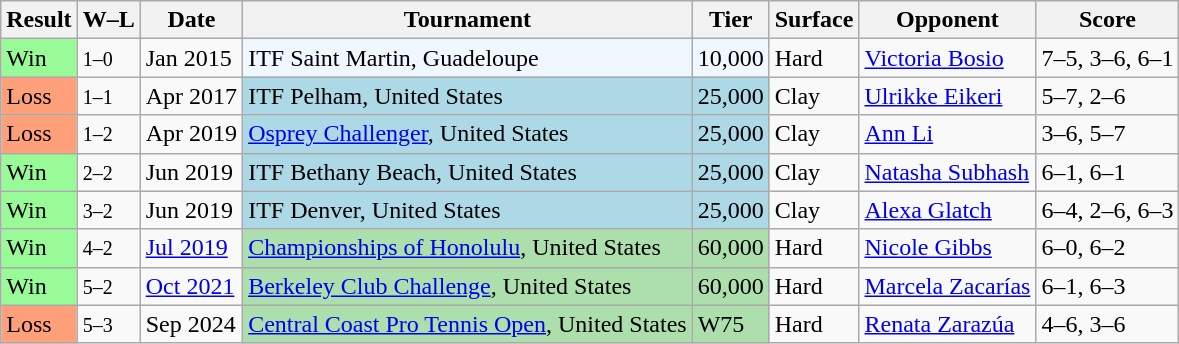<table class="sortable wikitable">
<tr>
<th>Result</th>
<th class="unsortable">W–L</th>
<th>Date</th>
<th>Tournament</th>
<th>Tier</th>
<th>Surface</th>
<th>Opponent</th>
<th class="unsortable">Score</th>
</tr>
<tr>
<td style="background:#98fb98;">Win</td>
<td><small>1–0</small></td>
<td>Jan 2015</td>
<td style="background:#f0f8ff;">ITF Saint Martin, Guadeloupe</td>
<td style="background:#f0f8ff;">10,000</td>
<td>Hard</td>
<td> <a href='#'>Victoria Bosio</a></td>
<td>7–5, 3–6, 6–1</td>
</tr>
<tr>
<td style="background:#ffa07a;">Loss</td>
<td><small>1–1</small></td>
<td>Apr 2017</td>
<td style="background:lightblue;">ITF Pelham, United States</td>
<td style="background:lightblue;">25,000</td>
<td>Clay</td>
<td> <a href='#'>Ulrikke Eikeri</a></td>
<td>5–7, 2–6</td>
</tr>
<tr>
<td style="background:#ffa07a;">Loss</td>
<td><small>1–2</small></td>
<td>Apr 2019</td>
<td style="background:lightblue;"><a href='#'>Osprey Challenger</a>, United States</td>
<td style="background:lightblue;">25,000</td>
<td>Clay</td>
<td> <a href='#'>Ann Li</a></td>
<td>3–6, 5–7</td>
</tr>
<tr>
<td style="background:#98fb98;">Win</td>
<td><small>2–2</small></td>
<td>Jun 2019</td>
<td style="background:lightblue;">ITF Bethany Beach, United States</td>
<td style="background:lightblue;">25,000</td>
<td>Clay</td>
<td> <a href='#'>Natasha Subhash</a></td>
<td>6–1, 6–1</td>
</tr>
<tr>
<td style="background:#98fb98;">Win</td>
<td><small>3–2</small></td>
<td>Jun 2019</td>
<td style="background:lightblue;">ITF Denver, United States</td>
<td style="background:lightblue;">25,000</td>
<td>Clay</td>
<td> <a href='#'>Alexa Glatch</a></td>
<td>6–4, 2–6, 6–3</td>
</tr>
<tr>
<td style="background:#98fb98;">Win</td>
<td><small>4–2</small></td>
<td><a href='#'>Jul 2019</a></td>
<td style="background:#addfad;"><a href='#'>Championships of Honolulu</a>, United States</td>
<td style="background:#addfad;">60,000</td>
<td>Hard</td>
<td> <a href='#'>Nicole Gibbs</a></td>
<td>6–0, 6–2</td>
</tr>
<tr>
<td style="background:#98fb98;">Win</td>
<td><small>5–2</small></td>
<td><a href='#'>Oct 2021</a></td>
<td style="background:#addfad;"><a href='#'>Berkeley Club Challenge</a>, United States</td>
<td style="background:#addfad;">60,000</td>
<td>Hard</td>
<td> <a href='#'>Marcela Zacarías</a></td>
<td>6–1, 6–3</td>
</tr>
<tr>
<td style="background:#ffa07a;">Loss</td>
<td><small>5–3</small></td>
<td>Sep 2024</td>
<td style="background:#addfad;"><a href='#'>Central Coast Pro Tennis Open</a>, United States</td>
<td style="background:#addfad;">W75</td>
<td>Hard</td>
<td> <a href='#'>Renata Zarazúa</a></td>
<td>4–6, 3–6</td>
</tr>
</table>
